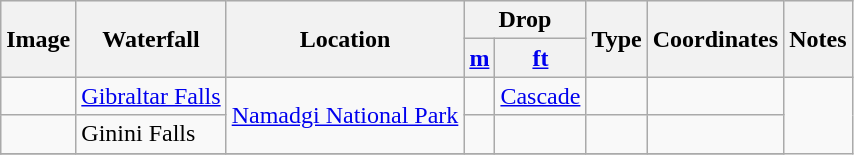<table class="wikitable sortable">
<tr style="background:#efefef;">
<th rowspan=2>Image</th>
<th rowspan=2>Waterfall</th>
<th rowspan=2>Location</th>
<th colspan=2>Drop</th>
<th rowspan=2>Type</th>
<th rowspan=2>Coordinates</th>
<th rowspan=2>Notes</th>
</tr>
<tr>
<th><a href='#'>m</a></th>
<th><a href='#'>ft</a></th>
</tr>
<tr>
<td></td>
<td><a href='#'>Gibraltar Falls</a></td>
<td rowspan=2><a href='#'>Namadgi National Park</a></td>
<td></td>
<td><a href='#'>Cascade</a></td>
<td align=center></td>
<td></td>
</tr>
<tr>
<td></td>
<td>Ginini Falls</td>
<td></td>
<td></td>
<td align=center></td>
<td></td>
</tr>
<tr>
</tr>
</table>
